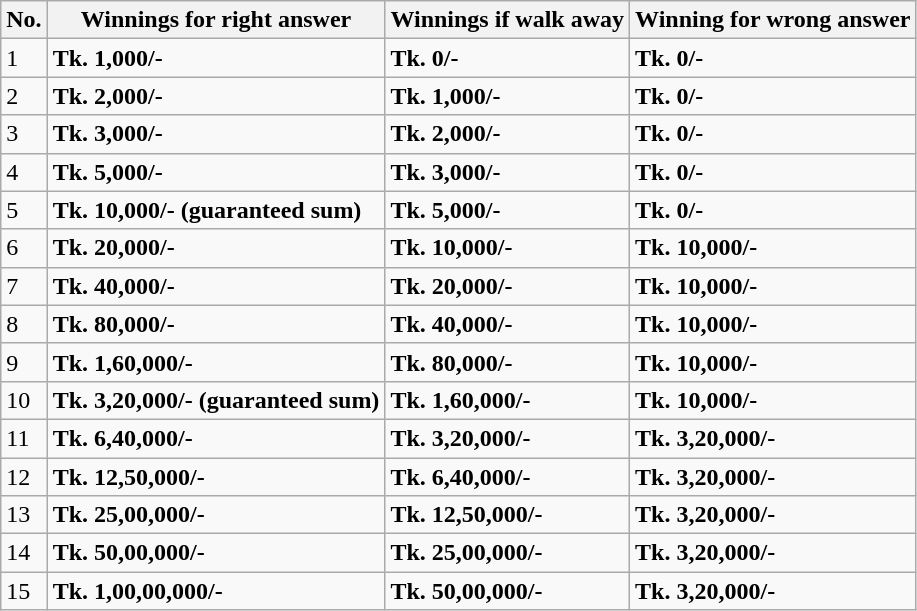<table class="wikitable">
<tr>
<th>No.</th>
<th>Winnings for right answer</th>
<th>Winnings if walk away</th>
<th>Winning for wrong answer</th>
</tr>
<tr>
<td>1</td>
<td><span><strong>Tk. 1,000/-</strong></span></td>
<td><span><strong>Tk. 0/-</strong></span></td>
<td><span><strong>Tk. 0/-</strong></span></td>
</tr>
<tr>
<td>2</td>
<td><span><strong>Tk. 2,000/-</strong></span></td>
<td><span><strong>Tk. 1,000/-</strong></span></td>
<td><span><strong>Tk. 0/-</strong></span></td>
</tr>
<tr>
<td>3</td>
<td><span><strong>Tk. 3,000/-</strong></span></td>
<td><span><strong>Tk. 2,000/-</strong></span></td>
<td><span><strong>Tk. 0/-</strong></span></td>
</tr>
<tr>
<td>4</td>
<td><span><strong>Tk. 5,000/-</strong></span></td>
<td><span><strong>Tk. 3,000/-</strong></span></td>
<td><span><strong>Tk. 0/-</strong></span></td>
</tr>
<tr>
<td>5</td>
<td><span><strong>Tk. 10,000/- (guaranteed sum)</strong></span></td>
<td><span><strong>Tk. 5,000/-</strong></span></td>
<td><span><strong>Tk. 0/-</strong></span></td>
</tr>
<tr>
<td>6</td>
<td><span><strong>Tk. 20,000/-</strong></span></td>
<td><span><strong>Tk. 10,000/-</strong></span></td>
<td><span><strong>Tk. 10,000/-</strong></span></td>
</tr>
<tr>
<td>7</td>
<td><span><strong>Tk. 40,000/-</strong></span></td>
<td><span><strong>Tk. 20,000/-</strong></span></td>
<td><span><strong>Tk. 10,000/-</strong></span></td>
</tr>
<tr>
<td>8</td>
<td><span><strong>Tk. 80,000/-</strong></span></td>
<td><span><strong>Tk. 40,000/-</strong></span></td>
<td><span><strong>Tk. 10,000/-</strong></span></td>
</tr>
<tr>
<td>9</td>
<td><span><strong>Tk. 1,60,000/-</strong></span></td>
<td><span><strong>Tk. 80,000/-</strong></span></td>
<td><span><strong>Tk. 10,000/-</strong></span></td>
</tr>
<tr>
<td>10</td>
<td><span><strong>Tk. 3,20,000/- (guaranteed sum)</strong></span></td>
<td><span><strong>Tk. 1,60,000/-</strong></span></td>
<td><span><strong>Tk. 10,000/-</strong></span></td>
</tr>
<tr>
<td>11</td>
<td><span><strong>Tk. 6,40,000/-</strong></span></td>
<td><span><strong>Tk. 3,20,000/-</strong></span></td>
<td><span><strong>Tk. 3,20,000/-</strong></span></td>
</tr>
<tr>
<td>12</td>
<td><span><strong>Tk. 12,50,000/-</strong></span></td>
<td><span><strong>Tk. 6,40,000/-</strong></span></td>
<td><span><strong>Tk. 3,20,000/-</strong></span></td>
</tr>
<tr>
<td>13</td>
<td><span><strong>Tk. 25,00,000/-</strong></span></td>
<td><span><strong>Tk. 12,50,000/-</strong></span></td>
<td><span><strong>Tk. 3,20,000/-</strong></span></td>
</tr>
<tr>
<td>14</td>
<td><span><strong>Tk. 50,00,000/-</strong></span></td>
<td><span><strong>Tk. 25,00,000/-</strong></span></td>
<td><span><strong>Tk. 3,20,000/-</strong></span></td>
</tr>
<tr>
<td>15</td>
<td><span><strong>Tk. 1,00,00,000/-</strong></span></td>
<td><span><strong>Tk. 50,00,000/-</strong></span></td>
<td><span><strong>Tk. 3,20,000/-</strong></span></td>
</tr>
</table>
